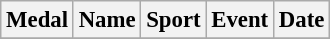<table class="wikitable sortable" style="font-size: 95%;">
<tr>
<th>Medal</th>
<th>Name</th>
<th>Sport</th>
<th>Event</th>
<th>Date</th>
</tr>
<tr>
</tr>
</table>
